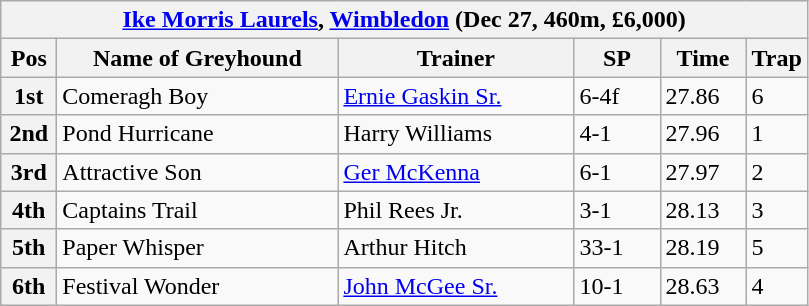<table class="wikitable">
<tr>
<th colspan="6"><a href='#'>Ike Morris Laurels</a>, <a href='#'>Wimbledon</a> (Dec 27, 460m, £6,000)</th>
</tr>
<tr>
<th width=30>Pos</th>
<th width=180>Name of Greyhound</th>
<th width=150>Trainer</th>
<th width=50>SP</th>
<th width=50>Time</th>
<th width=30>Trap</th>
</tr>
<tr>
<th>1st</th>
<td>Comeragh Boy</td>
<td><a href='#'>Ernie Gaskin Sr.</a></td>
<td>6-4f</td>
<td>27.86</td>
<td>6</td>
</tr>
<tr>
<th>2nd</th>
<td>Pond Hurricane</td>
<td>Harry Williams</td>
<td>4-1</td>
<td>27.96</td>
<td>1</td>
</tr>
<tr>
<th>3rd</th>
<td>Attractive Son</td>
<td><a href='#'>Ger McKenna</a></td>
<td>6-1</td>
<td>27.97</td>
<td>2</td>
</tr>
<tr>
<th>4th</th>
<td>Captains Trail</td>
<td>Phil Rees Jr.</td>
<td>3-1</td>
<td>28.13</td>
<td>3</td>
</tr>
<tr>
<th>5th</th>
<td>Paper Whisper</td>
<td>Arthur Hitch</td>
<td>33-1</td>
<td>28.19</td>
<td>5</td>
</tr>
<tr>
<th>6th</th>
<td>Festival Wonder</td>
<td><a href='#'>John McGee Sr.</a></td>
<td>10-1</td>
<td>28.63</td>
<td>4</td>
</tr>
</table>
